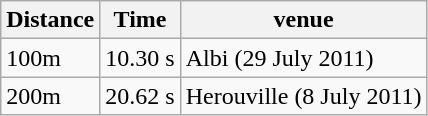<table class="wikitable">
<tr>
<th>Distance</th>
<th>Time</th>
<th>venue</th>
</tr>
<tr>
<td>100m</td>
<td>10.30 s</td>
<td>Albi (29 July 2011)</td>
</tr>
<tr>
<td>200m</td>
<td>20.62 s</td>
<td>Herouville (8 July 2011)</td>
</tr>
</table>
